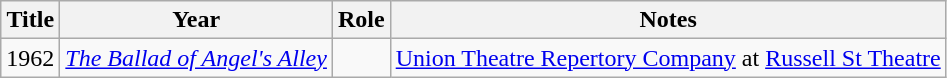<table class="wikitable">
<tr>
<th>Title</th>
<th>Year</th>
<th>Role</th>
<th>Notes</th>
</tr>
<tr>
<td>1962</td>
<td><em><a href='#'>The Ballad of Angel's Alley</a></em></td>
<td></td>
<td><a href='#'>Union Theatre Repertory Company</a> at <a href='#'>Russell St Theatre</a></td>
</tr>
</table>
